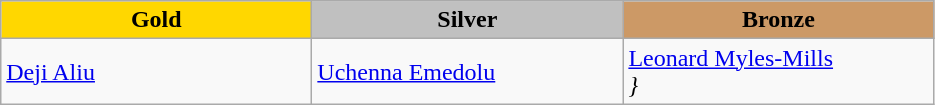<table class="wikitable" style="text-align:left">
<tr align="center">
<td width=200 bgcolor=gold><strong>Gold</strong></td>
<td width=200 bgcolor=silver><strong>Silver</strong></td>
<td width=200 bgcolor=CC9966><strong>Bronze</strong></td>
</tr>
<tr>
<td><a href='#'>Deji Aliu</a><br><em></em></td>
<td><a href='#'>Uchenna Emedolu</a><br><em></em></td>
<td><a href='#'>Leonard Myles-Mills</a><br><em>}</em></td>
</tr>
</table>
